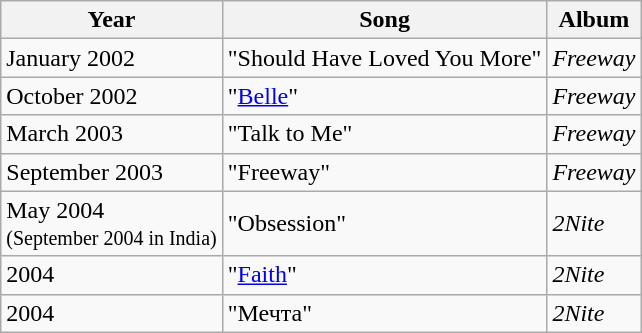<table class="wikitable">
<tr>
<th>Year</th>
<th>Song</th>
<th>Album</th>
</tr>
<tr>
<td>January 2002</td>
<td>"Should Have Loved You More"</td>
<td><em>Freeway</em></td>
</tr>
<tr>
<td>October 2002</td>
<td>"<a href='#'>Belle</a>"</td>
<td><em>Freeway</em></td>
</tr>
<tr>
<td>March 2003</td>
<td>"Talk to Me"</td>
<td><em>Freeway</em></td>
</tr>
<tr>
<td>September 2003</td>
<td>"Freeway"</td>
<td><em>Freeway</em></td>
</tr>
<tr>
<td>May 2004<br><small>(September 2004 in India)</small></td>
<td>"Obsession"</td>
<td><em>2Nite</em></td>
</tr>
<tr>
<td>2004</td>
<td>"<a href='#'>Faith</a>"</td>
<td><em>2Nite</em></td>
</tr>
<tr>
<td>2004</td>
<td>"Мечта"</td>
<td><em>2Nite</em></td>
</tr>
</table>
